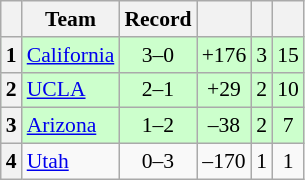<table class="wikitable sortable collapsible plainrowheaders" style="font-size:90%;">
<tr>
<th scope=col></th>
<th scope=col>Team</th>
<th scope=col>Record</th>
<th scope=col></th>
<th scope=col></th>
<th scope=col></th>
</tr>
<tr bgcolor=ccffcc>
<th align=center>1</th>
<td> <a href='#'>California</a></td>
<td align=center>3–0</td>
<td align=center>+176</td>
<td align=center>3</td>
<td align=center>15</td>
</tr>
<tr bgcolor=ccffcc>
<th align=center>2</th>
<td> <a href='#'>UCLA</a></td>
<td align=center>2–1</td>
<td align=center>+29</td>
<td align=center>2</td>
<td align=center>10</td>
</tr>
<tr bgcolor=ccffcc>
<th align=center>3</th>
<td> <a href='#'>Arizona</a></td>
<td align=center>1–2</td>
<td align=center>–38</td>
<td align=center>2</td>
<td align=center>7</td>
</tr>
<tr>
<th align=center>4</th>
<td> <a href='#'>Utah</a></td>
<td align=center>0–3</td>
<td align=center>–170</td>
<td align=center>1</td>
<td align=center>1</td>
</tr>
</table>
